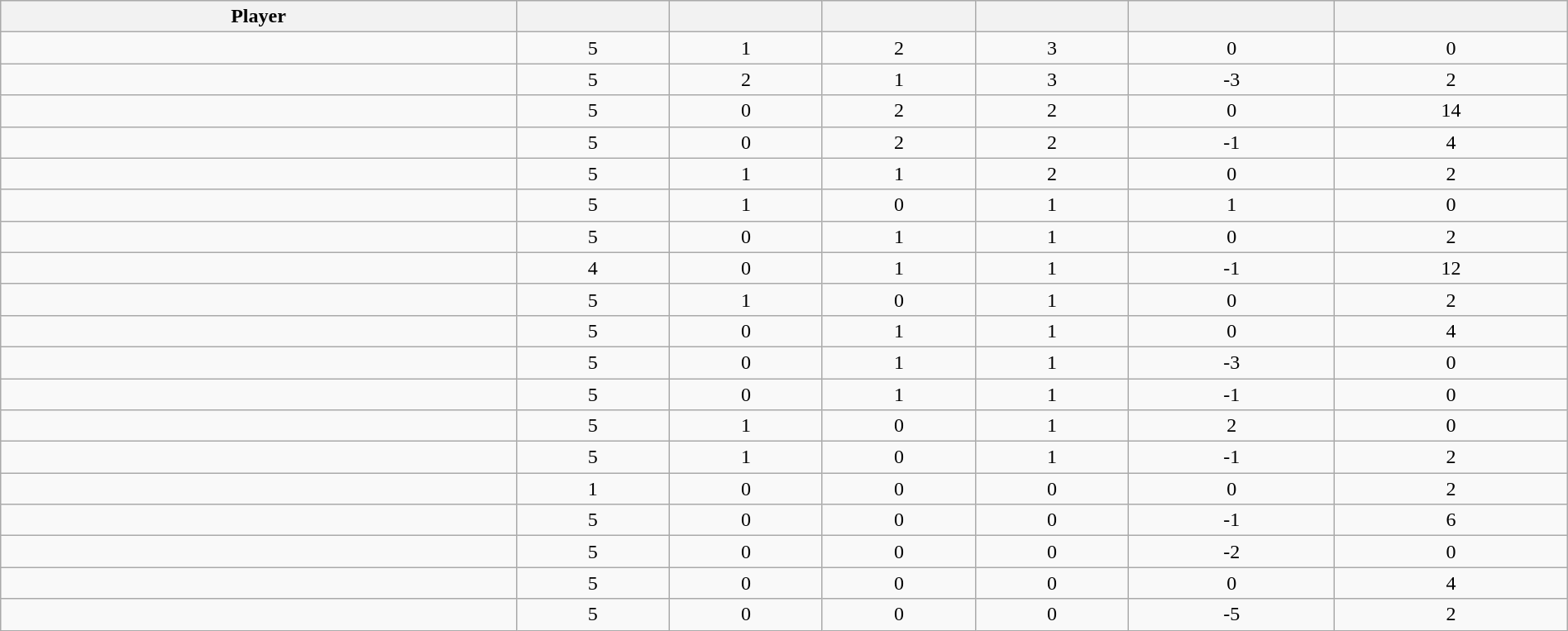<table class="wikitable sortable" style="width:100%;">
<tr align=center>
<th>Player</th>
<th></th>
<th></th>
<th></th>
<th></th>
<th data-sort-type="number"></th>
<th></th>
</tr>
<tr align=center>
<td></td>
<td>5</td>
<td>1</td>
<td>2</td>
<td>3</td>
<td>0</td>
<td>0</td>
</tr>
<tr align=center>
<td></td>
<td>5</td>
<td>2</td>
<td>1</td>
<td>3</td>
<td>-3</td>
<td>2</td>
</tr>
<tr align=center>
<td></td>
<td>5</td>
<td>0</td>
<td>2</td>
<td>2</td>
<td>0</td>
<td>14</td>
</tr>
<tr align=center>
<td></td>
<td>5</td>
<td>0</td>
<td>2</td>
<td>2</td>
<td>-1</td>
<td>4</td>
</tr>
<tr align=center>
<td></td>
<td>5</td>
<td>1</td>
<td>1</td>
<td>2</td>
<td>0</td>
<td>2</td>
</tr>
<tr align=center>
<td></td>
<td>5</td>
<td>1</td>
<td>0</td>
<td>1</td>
<td>1</td>
<td>0</td>
</tr>
<tr align=center>
<td></td>
<td>5</td>
<td>0</td>
<td>1</td>
<td>1</td>
<td>0</td>
<td>2</td>
</tr>
<tr align=center>
<td></td>
<td>4</td>
<td>0</td>
<td>1</td>
<td>1</td>
<td>-1</td>
<td>12</td>
</tr>
<tr align=center>
<td></td>
<td>5</td>
<td>1</td>
<td>0</td>
<td>1</td>
<td>0</td>
<td>2</td>
</tr>
<tr align=center>
<td></td>
<td>5</td>
<td>0</td>
<td>1</td>
<td>1</td>
<td>0</td>
<td>4</td>
</tr>
<tr align=center>
<td></td>
<td>5</td>
<td>0</td>
<td>1</td>
<td>1</td>
<td>-3</td>
<td>0</td>
</tr>
<tr align=center>
<td></td>
<td>5</td>
<td>0</td>
<td>1</td>
<td>1</td>
<td>-1</td>
<td>0</td>
</tr>
<tr align=center>
<td></td>
<td>5</td>
<td>1</td>
<td>0</td>
<td>1</td>
<td>2</td>
<td>0</td>
</tr>
<tr align=center>
<td></td>
<td>5</td>
<td>1</td>
<td>0</td>
<td>1</td>
<td>-1</td>
<td>2</td>
</tr>
<tr align=center>
<td></td>
<td>1</td>
<td>0</td>
<td>0</td>
<td>0</td>
<td>0</td>
<td>2</td>
</tr>
<tr align=center>
<td></td>
<td>5</td>
<td>0</td>
<td>0</td>
<td>0</td>
<td>-1</td>
<td>6</td>
</tr>
<tr align=center>
<td></td>
<td>5</td>
<td>0</td>
<td>0</td>
<td>0</td>
<td>-2</td>
<td>0</td>
</tr>
<tr align=center>
<td></td>
<td>5</td>
<td>0</td>
<td>0</td>
<td>0</td>
<td>0</td>
<td>4</td>
</tr>
<tr align=center>
<td></td>
<td>5</td>
<td>0</td>
<td>0</td>
<td>0</td>
<td>-5</td>
<td>2</td>
</tr>
</table>
